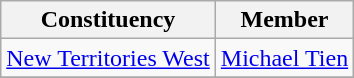<table class="wikitable" style="text-align:left;">
<tr>
<th>Constituency</th>
<th>Member</th>
</tr>
<tr>
<td><a href='#'>New Territories West</a></td>
<td><a href='#'>Michael Tien</a></td>
</tr>
<tr>
</tr>
</table>
